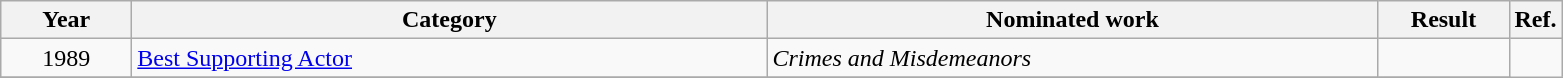<table class=wikitable>
<tr>
<th scope="col" style="width:5em;">Year</th>
<th scope="col" style="width:26em;">Category</th>
<th scope="col" style="width:25em;">Nominated work</th>
<th scope="col" style="width:5em;">Result</th>
<th>Ref.</th>
</tr>
<tr>
<td style="text-align:center;">1989</td>
<td><a href='#'>Best Supporting Actor</a></td>
<td><em>Crimes and Misdemeanors</em></td>
<td></td>
</tr>
<tr>
</tr>
</table>
